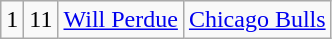<table class="wikitable">
<tr style="text-align:center;" bgcolor="">
<td>1</td>
<td>11</td>
<td><a href='#'>Will Perdue</a></td>
<td><a href='#'>Chicago Bulls</a></td>
</tr>
</table>
